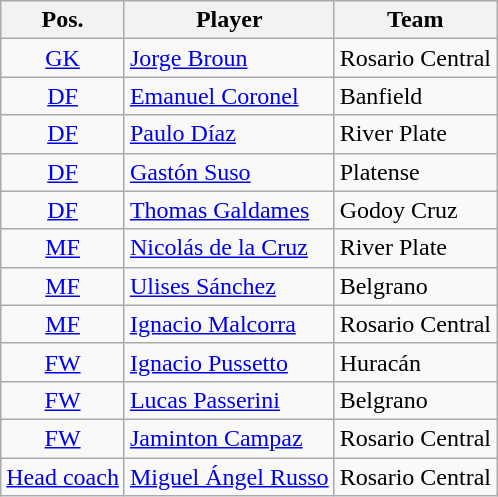<table class="wikitable">
<tr>
<th>Pos.</th>
<th>Player</th>
<th>Team</th>
</tr>
<tr>
<td style="text-align:center;" rowspan=><a href='#'>GK</a></td>
<td> <a href='#'>Jorge Broun</a></td>
<td>Rosario Central</td>
</tr>
<tr>
<td style="text-align:center;" rowspan=><a href='#'>DF</a></td>
<td> <a href='#'>Emanuel Coronel</a></td>
<td>Banfield</td>
</tr>
<tr>
<td style="text-align:center;" rowspan=><a href='#'>DF</a></td>
<td> <a href='#'>Paulo Díaz</a></td>
<td>River Plate</td>
</tr>
<tr>
<td style="text-align:center;" rowspan=><a href='#'>DF</a></td>
<td> <a href='#'>Gastón Suso</a></td>
<td>Platense</td>
</tr>
<tr>
<td style="text-align:center;" rowspan=><a href='#'>DF</a></td>
<td> <a href='#'>Thomas Galdames</a></td>
<td>Godoy Cruz</td>
</tr>
<tr>
<td style="text-align:center;" rowspan=><a href='#'>MF</a></td>
<td> <a href='#'>Nicolás de la Cruz</a></td>
<td>River Plate</td>
</tr>
<tr>
<td style="text-align:center;" rowspan=><a href='#'>MF</a></td>
<td> <a href='#'>Ulises Sánchez</a></td>
<td>Belgrano</td>
</tr>
<tr>
<td style="text-align:center;" rowspan=><a href='#'>MF</a></td>
<td> <a href='#'>Ignacio Malcorra</a></td>
<td>Rosario Central</td>
</tr>
<tr>
<td style="text-align:center;" rowspan=><a href='#'>FW</a></td>
<td> <a href='#'>Ignacio Pussetto</a></td>
<td>Huracán</td>
</tr>
<tr>
<td style="text-align:center;" rowspan=><a href='#'>FW</a></td>
<td> <a href='#'>Lucas Passerini</a></td>
<td>Belgrano</td>
</tr>
<tr>
<td style="text-align:center;" rowspan=><a href='#'>FW</a></td>
<td> <a href='#'>Jaminton Campaz</a></td>
<td>Rosario Central</td>
</tr>
<tr>
<td style="text-align:center;" rowspan=><a href='#'>Head coach</a></td>
<td> <a href='#'>Miguel Ángel Russo</a></td>
<td>Rosario Central</td>
</tr>
</table>
